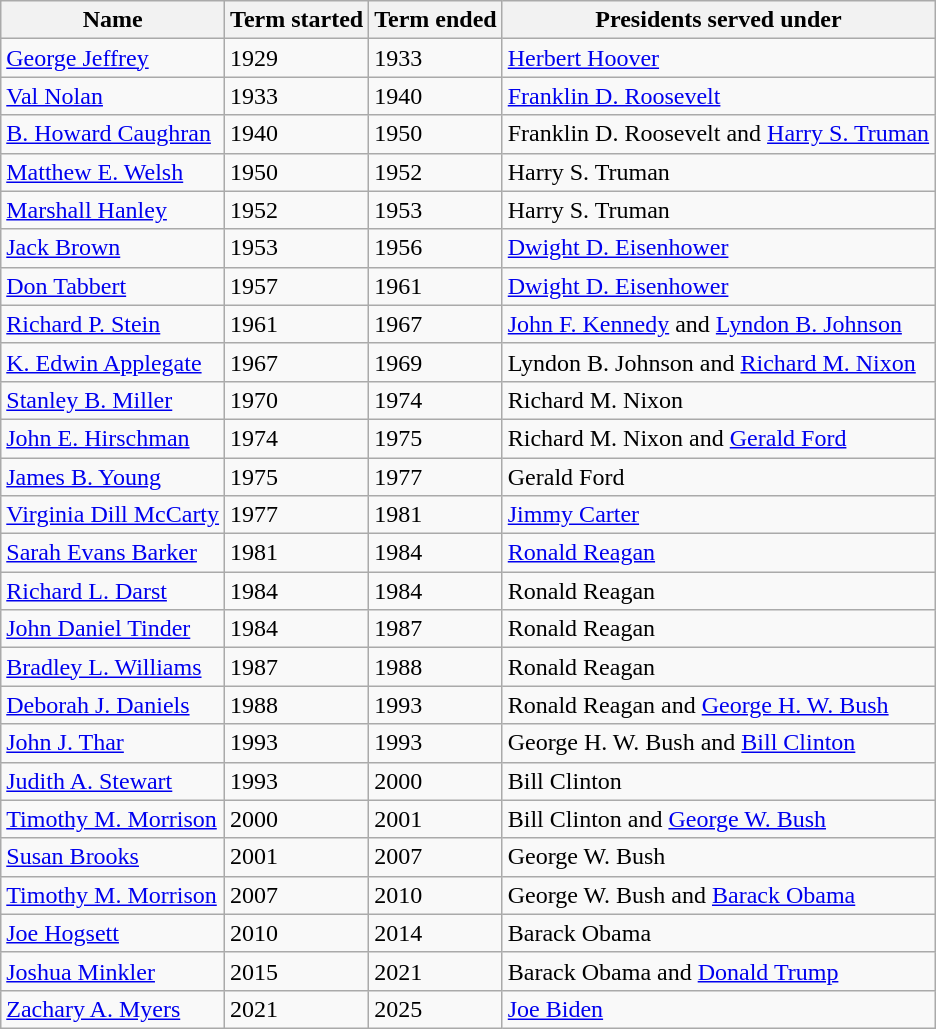<table class="wikitable">
<tr>
<th>Name</th>
<th>Term started</th>
<th>Term ended</th>
<th>Presidents served under</th>
</tr>
<tr>
<td><a href='#'>George Jeffrey</a></td>
<td>1929</td>
<td>1933</td>
<td><a href='#'>Herbert Hoover</a></td>
</tr>
<tr>
<td><a href='#'>Val Nolan</a></td>
<td>1933</td>
<td>1940</td>
<td><a href='#'>Franklin D. Roosevelt</a></td>
</tr>
<tr>
<td><a href='#'>B. Howard Caughran</a></td>
<td>1940</td>
<td>1950</td>
<td>Franklin D. Roosevelt and <a href='#'>Harry S. Truman</a></td>
</tr>
<tr>
<td><a href='#'>Matthew E. Welsh</a></td>
<td>1950</td>
<td>1952</td>
<td>Harry S. Truman</td>
</tr>
<tr>
<td><a href='#'>Marshall Hanley</a></td>
<td>1952</td>
<td>1953</td>
<td>Harry S. Truman</td>
</tr>
<tr>
<td><a href='#'>Jack Brown</a></td>
<td>1953</td>
<td>1956</td>
<td><a href='#'>Dwight D. Eisenhower</a></td>
</tr>
<tr>
<td><a href='#'>Don Tabbert</a></td>
<td>1957</td>
<td>1961</td>
<td><a href='#'>Dwight D. Eisenhower</a></td>
</tr>
<tr>
<td><a href='#'>Richard P. Stein</a></td>
<td>1961</td>
<td>1967</td>
<td><a href='#'>John F. Kennedy</a> and <a href='#'>Lyndon B. Johnson</a></td>
</tr>
<tr>
<td><a href='#'>K. Edwin Applegate</a></td>
<td>1967</td>
<td>1969</td>
<td>Lyndon B. Johnson and <a href='#'>Richard M. Nixon</a></td>
</tr>
<tr>
<td><a href='#'>Stanley B. Miller</a></td>
<td>1970</td>
<td>1974</td>
<td>Richard M. Nixon</td>
</tr>
<tr>
<td><a href='#'>John E. Hirschman</a></td>
<td>1974</td>
<td>1975</td>
<td>Richard M. Nixon and <a href='#'>Gerald Ford</a></td>
</tr>
<tr>
<td><a href='#'>James B. Young</a></td>
<td>1975</td>
<td>1977</td>
<td>Gerald Ford</td>
</tr>
<tr>
<td><a href='#'>Virginia Dill McCarty</a></td>
<td>1977</td>
<td>1981</td>
<td><a href='#'>Jimmy Carter</a></td>
</tr>
<tr>
<td><a href='#'>Sarah Evans Barker</a></td>
<td>1981</td>
<td>1984</td>
<td><a href='#'>Ronald Reagan</a></td>
</tr>
<tr>
<td><a href='#'>Richard L. Darst</a></td>
<td>1984</td>
<td>1984</td>
<td>Ronald Reagan</td>
</tr>
<tr>
<td><a href='#'>John Daniel Tinder</a></td>
<td>1984</td>
<td>1987</td>
<td>Ronald Reagan</td>
</tr>
<tr>
<td><a href='#'>Bradley L. Williams</a></td>
<td>1987</td>
<td>1988</td>
<td>Ronald Reagan</td>
</tr>
<tr>
<td><a href='#'>Deborah J. Daniels</a></td>
<td>1988</td>
<td>1993</td>
<td>Ronald Reagan and <a href='#'>George H. W. Bush</a></td>
</tr>
<tr>
<td><a href='#'>John J. Thar</a></td>
<td>1993</td>
<td>1993</td>
<td>George H. W. Bush and <a href='#'>Bill Clinton</a></td>
</tr>
<tr>
<td><a href='#'>Judith A. Stewart</a></td>
<td>1993</td>
<td>2000</td>
<td>Bill Clinton</td>
</tr>
<tr>
<td><a href='#'>Timothy M. Morrison</a></td>
<td>2000</td>
<td>2001</td>
<td>Bill Clinton and <a href='#'>George W. Bush</a></td>
</tr>
<tr>
<td><a href='#'>Susan Brooks</a></td>
<td>2001</td>
<td>2007</td>
<td>George W. Bush</td>
</tr>
<tr>
<td><a href='#'>Timothy M. Morrison</a></td>
<td>2007</td>
<td>2010</td>
<td>George W. Bush and <a href='#'>Barack Obama</a></td>
</tr>
<tr>
<td><a href='#'>Joe Hogsett</a></td>
<td>2010</td>
<td>2014</td>
<td>Barack Obama</td>
</tr>
<tr>
<td><a href='#'>Joshua Minkler</a></td>
<td>2015</td>
<td>2021</td>
<td>Barack Obama and <a href='#'>Donald Trump</a></td>
</tr>
<tr>
<td><a href='#'>Zachary A. Myers</a></td>
<td>2021</td>
<td>2025</td>
<td><a href='#'>Joe Biden</a></td>
</tr>
</table>
